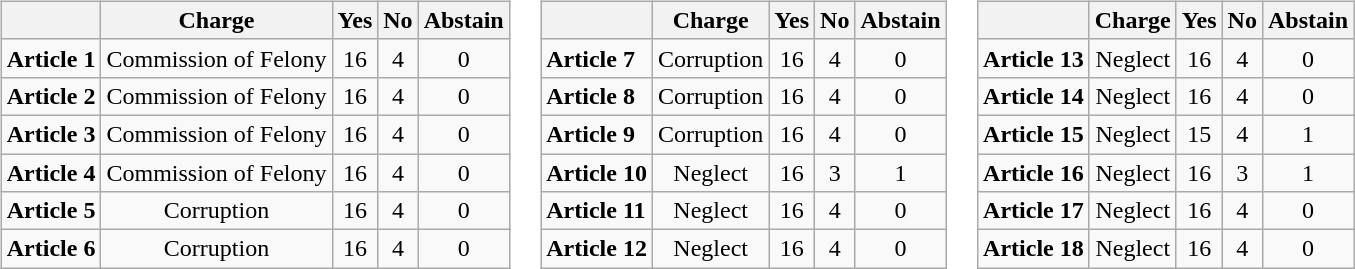<table>
<tr>
<td valign="top"><br><table class="wikitable">
<tr>
<th></th>
<th>Charge</th>
<th>Yes</th>
<th>No</th>
<th>Abstain</th>
</tr>
<tr>
<td><strong>Article 1</strong></td>
<td align="center">Commission of Felony</td>
<td align="center">16</td>
<td align="center">4</td>
<td align="center">0</td>
</tr>
<tr>
<td><strong>Article 2</strong></td>
<td align="center">Commission of Felony</td>
<td align="center">16</td>
<td align="center">4</td>
<td align="center">0</td>
</tr>
<tr>
<td><strong>Article 3</strong></td>
<td align="center">Commission of Felony</td>
<td align="center">16</td>
<td align="center">4</td>
<td align="center">0</td>
</tr>
<tr>
<td><strong>Article 4</strong></td>
<td align="center">Commission of Felony</td>
<td align="center">16</td>
<td align="center">4</td>
<td align="center">0</td>
</tr>
<tr>
<td><strong>Article 5</strong></td>
<td align="center">Corruption</td>
<td align="center">16</td>
<td align="center">4</td>
<td align="center">0</td>
</tr>
<tr>
<td><strong>Article 6</strong></td>
<td align="center">Corruption</td>
<td align="center">16</td>
<td align="center">4</td>
<td align="center">0</td>
</tr>
</table>
</td>
<td valign="top"><br><table class="wikitable">
<tr>
<th></th>
<th>Charge</th>
<th>Yes</th>
<th>No</th>
<th>Abstain</th>
</tr>
<tr>
<td><strong>Article 7</strong></td>
<td align="center">Corruption</td>
<td align="center">16</td>
<td align="center">4</td>
<td align="center">0</td>
</tr>
<tr>
<td><strong>Article 8</strong></td>
<td align="center">Corruption</td>
<td align="center">16</td>
<td align="center">4</td>
<td align="center">0</td>
</tr>
<tr>
<td><strong>Article 9</strong></td>
<td align="center">Corruption</td>
<td align="center">16</td>
<td align="center">4</td>
<td align="center">0</td>
</tr>
<tr>
<td><strong>Article 10</strong></td>
<td align="center">Neglect</td>
<td align="center">16</td>
<td align="center">3</td>
<td align="center">1</td>
</tr>
<tr>
<td><strong>Article 11</strong></td>
<td align="center">Neglect</td>
<td align="center">16</td>
<td align="center">4</td>
<td align="center">0</td>
</tr>
<tr>
<td><strong>Article 12</strong></td>
<td align="center">Neglect</td>
<td align="center">16</td>
<td align="center">4</td>
<td align="center">0</td>
</tr>
</table>
</td>
<td valign="top"><br><table class="wikitable">
<tr>
<th></th>
<th>Charge</th>
<th>Yes</th>
<th>No</th>
<th>Abstain</th>
</tr>
<tr>
<td><strong>Article 13</strong></td>
<td align="center">Neglect</td>
<td align="center">16</td>
<td align="center">4</td>
<td align="center">0</td>
</tr>
<tr>
<td><strong>Article 14</strong></td>
<td align="center">Neglect</td>
<td align="center">16</td>
<td align="center">4</td>
<td align="center">0</td>
</tr>
<tr>
<td><strong>Article 15</strong></td>
<td align="center">Neglect</td>
<td align="center">15</td>
<td align="center">4</td>
<td align="center">1</td>
</tr>
<tr>
<td><strong>Article 16</strong></td>
<td align="center">Neglect</td>
<td align="center">16</td>
<td align="center">3</td>
<td align="center">1</td>
</tr>
<tr>
<td><strong>Article 17</strong></td>
<td align="center">Neglect</td>
<td align="center">16</td>
<td align="center">4</td>
<td align="center">0</td>
</tr>
<tr>
<td><strong>Article 18</strong></td>
<td align="center">Neglect</td>
<td align="center">16</td>
<td align="center">4</td>
<td align="center">0</td>
</tr>
</table>
</td>
</tr>
</table>
